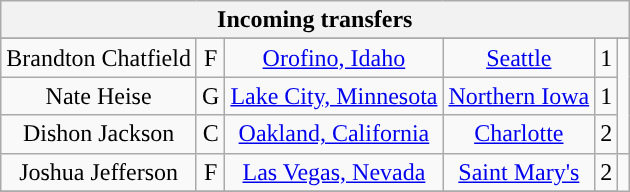<table class="wikitable" style="text-align: center">
<tr>
<th colspan=6>Incoming transfers</th>
</tr>
<tr>
</tr>
<tr>
<td>Brandton Chatfield</td>
<td>F</td>
<td><a href='#'>Orofino, Idaho</a></td>
<td><a href='#'>Seattle</a></td>
<td>1</td>
<td rowspan="3"></td>
</tr>
<tr>
<td>Nate Heise</td>
<td>G</td>
<td><a href='#'>Lake City, Minnesota</a></td>
<td><a href='#'>Northern Iowa</a></td>
<td>1</td>
</tr>
<tr>
<td>Dishon Jackson</td>
<td>C</td>
<td><a href='#'>Oakland, California</a></td>
<td><a href='#'>Charlotte</a></td>
<td>2</td>
</tr>
<tr>
<td>Joshua Jefferson</td>
<td>F</td>
<td><a href='#'>Las Vegas, Nevada</a></td>
<td><a href='#'>Saint Mary's</a></td>
<td>2</td>
</tr>
<tr>
</tr>
</table>
